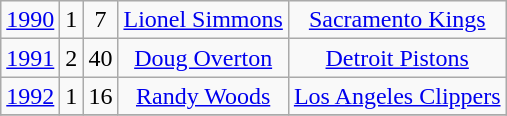<table class="wikitable">
<tr align="center">
<td><a href='#'>1990</a></td>
<td>1</td>
<td>7</td>
<td><a href='#'>Lionel Simmons</a></td>
<td><a href='#'>Sacramento Kings</a></td>
</tr>
<tr align="center">
<td><a href='#'>1991</a></td>
<td>2</td>
<td>40</td>
<td><a href='#'>Doug Overton</a></td>
<td><a href='#'>Detroit Pistons</a></td>
</tr>
<tr align="center">
<td><a href='#'>1992</a></td>
<td>1</td>
<td>16</td>
<td><a href='#'>Randy Woods</a></td>
<td><a href='#'>Los Angeles Clippers</a></td>
</tr>
<tr align="center">
</tr>
</table>
